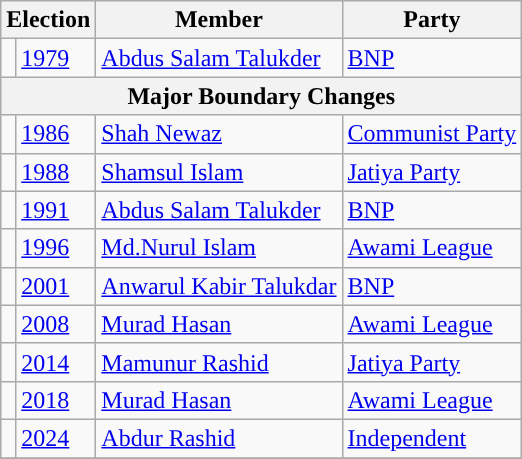<table class="wikitable">
<tr>
<th colspan="2">Election</th>
<th>Member</th>
<th>Party</th>
</tr>
<tr>
<td style="background-color:"></td>
<td><a href='#'>1979</a></td>
<td><a href='#'>Abdus Salam Talukder</a></td>
<td><a href='#'>BNP</a></td>
</tr>
<tr>
<th colspan="4">Major Boundary Changes</th>
</tr>
<tr>
<td style="background-color:"></td>
<td><a href='#'>1986</a></td>
<td><a href='#'>Shah Newaz</a></td>
<td><a href='#'>Communist Party</a></td>
</tr>
<tr>
<td style="background-color:"></td>
<td><a href='#'>1988</a></td>
<td><a href='#'>Shamsul Islam</a></td>
<td><a href='#'>Jatiya Party</a></td>
</tr>
<tr>
<td style="background-color:"></td>
<td><a href='#'>1991</a></td>
<td><a href='#'>Abdus Salam Talukder</a></td>
<td><a href='#'>BNP</a></td>
</tr>
<tr>
<td style="background-color:"></td>
<td><a href='#'>1996</a></td>
<td><a href='#'>Md.Nurul Islam</a></td>
<td><a href='#'>Awami League</a></td>
</tr>
<tr>
<td style="background-color:"></td>
<td><a href='#'>2001</a></td>
<td><a href='#'>Anwarul Kabir Talukdar</a></td>
<td><a href='#'>BNP</a></td>
</tr>
<tr>
<td style="background-color:"></td>
<td><a href='#'>2008</a></td>
<td><a href='#'>Murad Hasan</a></td>
<td><a href='#'>Awami League</a></td>
</tr>
<tr>
<td style="background-color:"></td>
<td><a href='#'>2014</a></td>
<td><a href='#'>Mamunur Rashid</a></td>
<td><a href='#'>Jatiya Party</a></td>
</tr>
<tr>
<td style="background-color:"></td>
<td><a href='#'>2018</a></td>
<td><a href='#'>Murad Hasan</a></td>
<td><a href='#'>Awami League</a></td>
</tr>
<tr>
<td style="background-color:"></td>
<td><a href='#'>2024</a></td>
<td><a href='#'>Abdur Rashid</a></td>
<td><a href='#'>Independent</a></td>
</tr>
<tr>
</tr>
</table>
